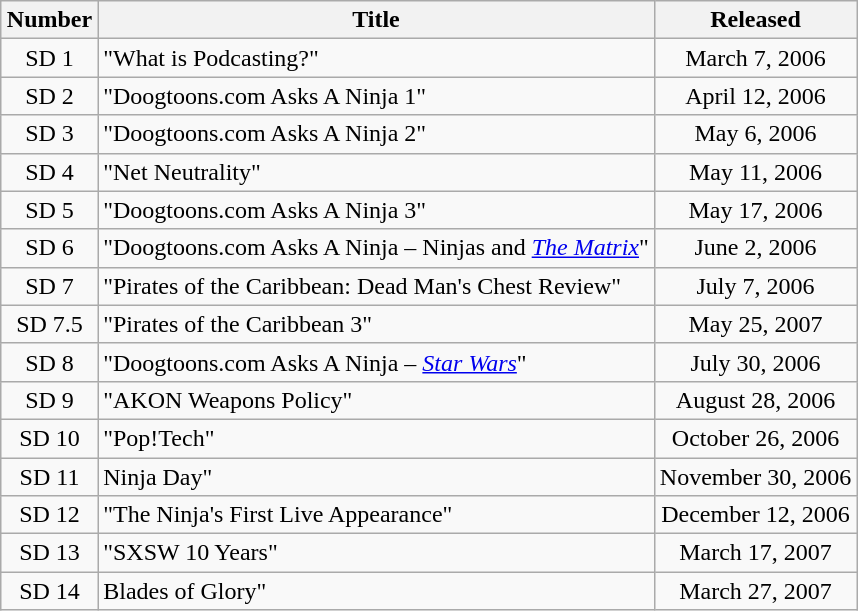<table class="wikitable" style="margin: 1em auto 1em auto">
<tr>
<th>Number</th>
<th>Title</th>
<th>Released</th>
</tr>
<tr>
<td style="text-align:center;">SD 1</td>
<td>"What is Podcasting?"</td>
<td style="text-align:center;">March 7, 2006</td>
</tr>
<tr>
<td style="text-align:center;">SD 2</td>
<td>"Doogtoons.com Asks A Ninja 1"</td>
<td style="text-align:center;">April 12, 2006</td>
</tr>
<tr>
<td style="text-align:center;">SD 3</td>
<td>"Doogtoons.com Asks A Ninja 2"</td>
<td style="text-align:center;">May 6, 2006</td>
</tr>
<tr>
<td style="text-align:center;">SD 4</td>
<td>"Net Neutrality"</td>
<td style="text-align:center;">May 11, 2006</td>
</tr>
<tr>
<td style="text-align:center;">SD 5</td>
<td>"Doogtoons.com Asks A Ninja 3"</td>
<td style="text-align:center;">May 17, 2006</td>
</tr>
<tr>
<td style="text-align:center;">SD 6</td>
<td>"Doogtoons.com Asks A Ninja – Ninjas and <em><a href='#'>The Matrix</a></em>"</td>
<td style="text-align:center;">June 2, 2006</td>
</tr>
<tr>
<td style="text-align:center;">SD 7</td>
<td>"Pirates of the Caribbean: Dead Man's Chest Review"</td>
<td style="text-align:center;">July 7, 2006</td>
</tr>
<tr>
<td style="text-align:center;">SD 7.5</td>
<td>"Pirates of the Caribbean 3"</td>
<td style="text-align:center;">May 25, 2007</td>
</tr>
<tr>
<td style="text-align:center;">SD 8</td>
<td>"Doogtoons.com Asks A Ninja – <em><a href='#'>Star Wars</a></em>"</td>
<td style="text-align:center;">July 30, 2006</td>
</tr>
<tr>
<td style="text-align:center;">SD 9</td>
<td>"AKON Weapons Policy"</td>
<td style="text-align:center;">August 28, 2006</td>
</tr>
<tr>
<td style="text-align:center;">SD 10</td>
<td>"Pop!Tech"</td>
<td style="text-align:center;">October 26, 2006</td>
</tr>
<tr>
<td style="text-align:center;">SD 11</td>
<td "Day of the Ninja>Ninja Day"</td>
<td style="text-align:center;">November 30, 2006</td>
</tr>
<tr>
<td style="text-align:center;">SD 12</td>
<td>"The Ninja's First Live Appearance"</td>
<td style="text-align:center;">December 12, 2006</td>
</tr>
<tr>
<td style="text-align:center;">SD 13</td>
<td>"SXSW 10 Years"</td>
<td style="text-align:center;">March 17, 2007</td>
</tr>
<tr>
<td style="text-align:center;">SD 14</td>
<td "Blades of Glory (film)>Blades of Glory"</td>
<td style="text-align:center;">March 27, 2007</td>
</tr>
</table>
